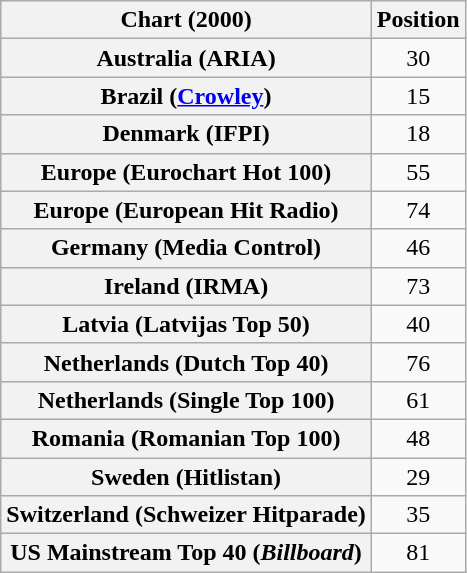<table class="wikitable sortable plainrowheaders" style="text-align:center">
<tr>
<th scope="col">Chart (2000)</th>
<th scope="col">Position</th>
</tr>
<tr>
<th scope="row">Australia (ARIA)</th>
<td>30</td>
</tr>
<tr>
<th scope="row">Brazil (<a href='#'>Crowley</a>)</th>
<td>15</td>
</tr>
<tr>
<th scope="row">Denmark (IFPI)</th>
<td>18</td>
</tr>
<tr>
<th scope="row">Europe (Eurochart Hot 100)</th>
<td>55</td>
</tr>
<tr>
<th scope="row">Europe (European Hit Radio)</th>
<td style="text-align:center;">74</td>
</tr>
<tr>
<th scope="row">Germany (Media Control)</th>
<td>46</td>
</tr>
<tr>
<th scope="row">Ireland (IRMA)</th>
<td>73</td>
</tr>
<tr>
<th scope="row">Latvia (Latvijas Top 50)</th>
<td>40</td>
</tr>
<tr>
<th scope="row">Netherlands (Dutch Top 40)</th>
<td>76</td>
</tr>
<tr>
<th scope="row">Netherlands (Single Top 100)</th>
<td>61</td>
</tr>
<tr>
<th scope="row">Romania (Romanian Top 100)</th>
<td>48</td>
</tr>
<tr>
<th scope="row">Sweden (Hitlistan)</th>
<td>29</td>
</tr>
<tr>
<th scope="row">Switzerland (Schweizer Hitparade)</th>
<td>35</td>
</tr>
<tr>
<th scope="row">US Mainstream Top 40 (<em>Billboard</em>)</th>
<td>81</td>
</tr>
</table>
